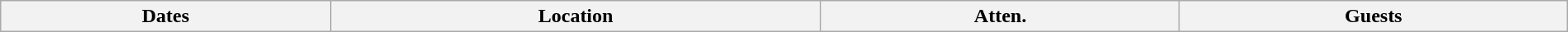<table class="wikitable" width="100%">
<tr>
<th>Dates</th>
<th>Location</th>
<th>Atten.</th>
<th>Guests<br>










</th>
</tr>
</table>
